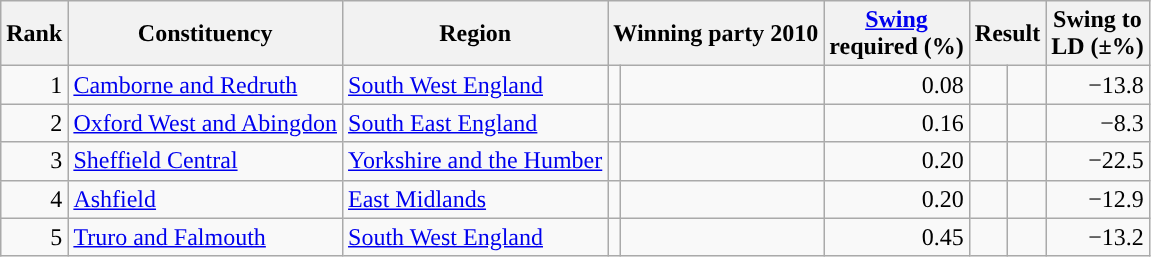<table class="wikitable sortable">
<tr>
<th rowspan=1>Rank</th>
<th rowspan=1>Constituency</th>
<th rowspan=1>Region</th>
<th colspan=2>Winning party 2010</th>
<th rowspan=1><a href='#'>Swing</a><br>required (%)</th>
<th colspan=2>Result</th>
<th rowspan=1>Swing to<br>LD (±%)</th>
</tr>
<tr>
<td style="text-align: right;">1</td>
<td><a href='#'>Camborne and Redruth</a></td>
<td><a href='#'>South West England</a></td>
<td width="1px"></td>
<td></td>
<td style="text-align: right;">0.08</td>
<td style="color:inherit;background:"></td>
<td></td>
<td style="text-align: right;">−13.8</td>
</tr>
<tr>
<td style="text-align: right;">2</td>
<td><a href='#'>Oxford West and Abingdon</a></td>
<td><a href='#'>South East England</a></td>
<td width="1px"></td>
<td></td>
<td style="text-align: right;">0.16</td>
<td style="color:inherit;background:"></td>
<td></td>
<td style="text-align: right;">−8.3</td>
</tr>
<tr>
<td style="text-align: right;">3</td>
<td><a href='#'>Sheffield Central</a></td>
<td><a href='#'>Yorkshire and the Humber</a></td>
<td width="1px" style="background-color: "></td>
<td></td>
<td style="text-align: right;">0.20</td>
<td style="color:inherit;background-color: "></td>
<td></td>
<td style="text-align: right;">−22.5</td>
</tr>
<tr>
<td style="text-align: right;">4</td>
<td><a href='#'>Ashfield</a></td>
<td><a href='#'>East Midlands</a></td>
<td width="1px"></td>
<td></td>
<td style="text-align: right;">0.20</td>
<td style="color:inherit;background-color: "></td>
<td></td>
<td style="text-align: right;">−12.9</td>
</tr>
<tr>
<td style="text-align: right;">5</td>
<td><a href='#'>Truro and Falmouth</a></td>
<td><a href='#'>South West England</a></td>
<td width="1px"></td>
<td></td>
<td style="text-align: right;">0.45</td>
<td style="color:inherit;background:"></td>
<td></td>
<td style="text-align: right;">−13.2</td>
</tr>
</table>
